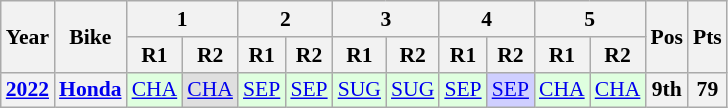<table class="wikitable" style="text-align:center; font-size:90%">
<tr>
<th valign="middle" rowspan=2>Year</th>
<th valign="middle" rowspan=2>Bike</th>
<th colspan=2>1</th>
<th colspan=2>2</th>
<th colspan=2>3</th>
<th colspan=2>4</th>
<th colspan=2>5</th>
<th rowspan=2>Pos</th>
<th rowspan=2>Pts</th>
</tr>
<tr>
<th>R1</th>
<th>R2</th>
<th>R1</th>
<th>R2</th>
<th>R1</th>
<th>R2</th>
<th>R1</th>
<th>R2</th>
<th>R1</th>
<th>R2</th>
</tr>
<tr>
<th><a href='#'>2022</a></th>
<th><a href='#'>Honda</a></th>
<td style="background:#dfffdf;"><a href='#'>CHA</a><br></td>
<td style="background:#dfdfdf;"><a href='#'>CHA</a><br></td>
<td style="background:#dfffdf;"><a href='#'>SEP</a><br></td>
<td style="background:#dfffdf;"><a href='#'>SEP</a><br></td>
<td style="background:#dfffdf;"><a href='#'>SUG</a><br></td>
<td style="background:#dfffdf;"><a href='#'>SUG</a><br></td>
<td style="background:#dfffdf;"><a href='#'>SEP</a><br></td>
<td style="background:#cfcfff;"><a href='#'>SEP</a><br></td>
<td style="background:#dfffdf;"><a href='#'>CHA</a><br></td>
<td style="background:#dfffdf;"><a href='#'>CHA</a><br></td>
<th style="background:#;">9th</th>
<th style="background:#;">79</th>
</tr>
</table>
